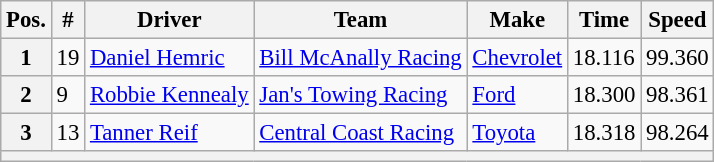<table class="wikitable" style="font-size:95%">
<tr>
<th>Pos.</th>
<th>#</th>
<th>Driver</th>
<th>Team</th>
<th>Make</th>
<th>Time</th>
<th>Speed</th>
</tr>
<tr>
<th>1</th>
<td>19</td>
<td><a href='#'>Daniel Hemric</a></td>
<td><a href='#'>Bill McAnally Racing</a></td>
<td><a href='#'>Chevrolet</a></td>
<td>18.116</td>
<td>99.360</td>
</tr>
<tr>
<th>2</th>
<td>9</td>
<td><a href='#'>Robbie Kennealy</a></td>
<td><a href='#'>Jan's Towing Racing</a></td>
<td><a href='#'>Ford</a></td>
<td>18.300</td>
<td>98.361</td>
</tr>
<tr>
<th>3</th>
<td>13</td>
<td><a href='#'>Tanner Reif</a></td>
<td><a href='#'>Central Coast Racing</a></td>
<td><a href='#'>Toyota</a></td>
<td>18.318</td>
<td>98.264</td>
</tr>
<tr>
<th colspan="7"></th>
</tr>
</table>
